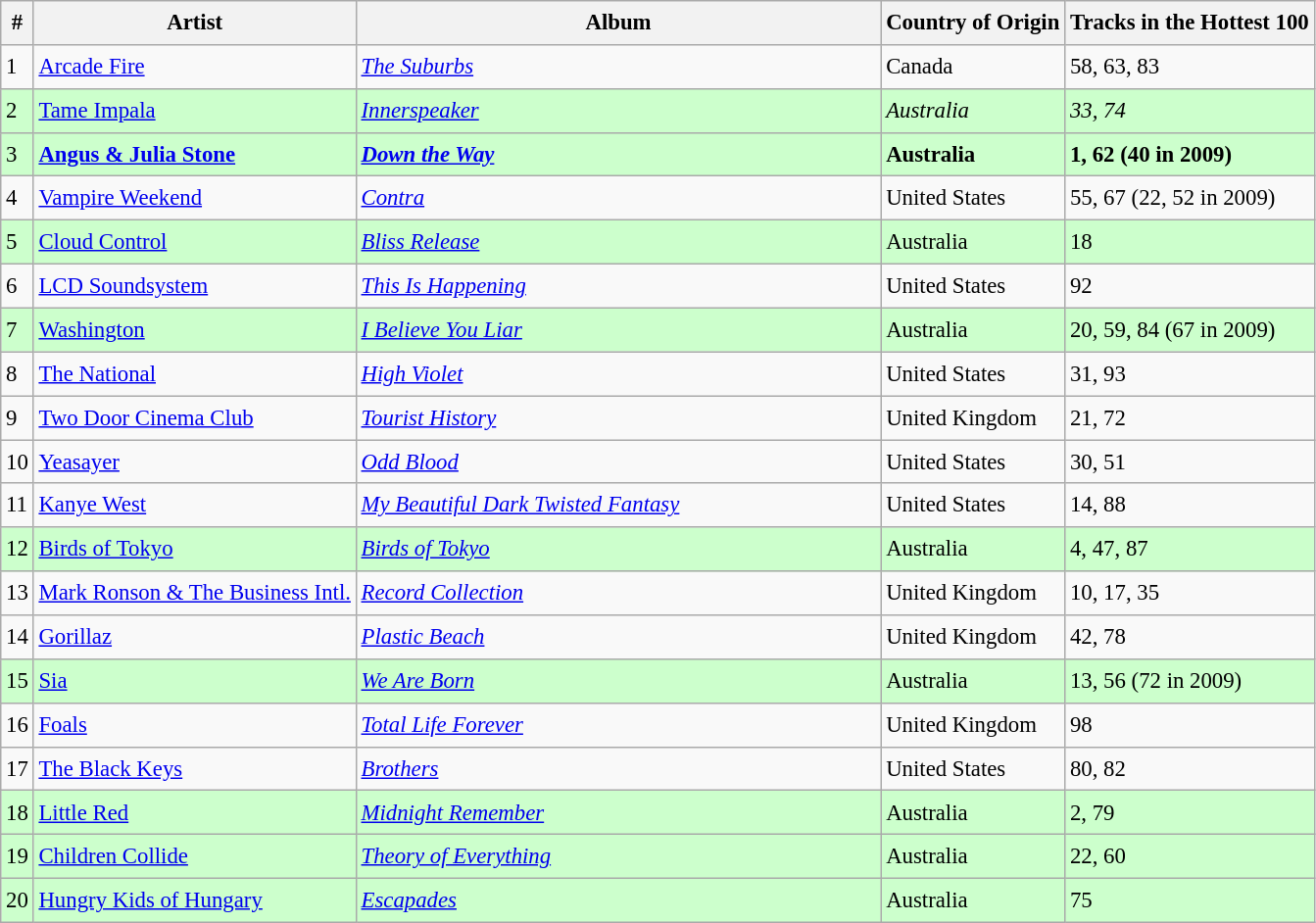<table class="wikitable sortable" style="font-size:0.95em;line-height:1.5em;">
<tr>
<th>#</th>
<th>Artist</th>
<th style="width:350px;">Album</th>
<th>Country of Origin</th>
<th>Tracks in the Hottest 100</th>
</tr>
<tr>
<td>1</td>
<td><a href='#'>Arcade Fire</a></td>
<td><em><a href='#'>The Suburbs</a></em></td>
<td>Canada</td>
<td>58, 63, 83</td>
</tr>
<tr style="background:#ccffcc">
<td>2</td>
<td><a href='#'>Tame Impala</a></td>
<td><em><a href='#'>Innerspeaker</a></em></td>
<td><em>Australia</em></td>
<td><em>33, 74</em></td>
</tr>
<tr style="background:#ccffcc">
<td>3</td>
<td><strong><a href='#'>Angus & Julia Stone</a></strong></td>
<td><strong><em><a href='#'>Down the Way</a></em></strong></td>
<td><strong>Australia</strong></td>
<td><strong>1, 62 (40 in 2009)</strong></td>
</tr>
<tr>
<td>4</td>
<td><a href='#'>Vampire Weekend</a></td>
<td><em><a href='#'>Contra</a></em></td>
<td>United States</td>
<td>55, 67 (22, 52 in 2009)</td>
</tr>
<tr style="background:#ccffcc">
<td>5</td>
<td><a href='#'>Cloud Control</a></td>
<td><em><a href='#'>Bliss Release</a></em></td>
<td>Australia</td>
<td>18</td>
</tr>
<tr>
<td>6</td>
<td><a href='#'>LCD Soundsystem</a></td>
<td><em><a href='#'>This Is Happening</a></em></td>
<td>United States</td>
<td>92</td>
</tr>
<tr style="background:#ccffcc">
<td>7</td>
<td><a href='#'>Washington</a></td>
<td><em><a href='#'>I Believe You Liar</a></em></td>
<td>Australia</td>
<td>20, 59, 84 (67 in 2009)</td>
</tr>
<tr>
<td>8</td>
<td><a href='#'>The National</a></td>
<td><em><a href='#'>High Violet</a></em></td>
<td>United States</td>
<td>31, 93</td>
</tr>
<tr>
<td>9</td>
<td><a href='#'>Two Door Cinema Club</a></td>
<td><em><a href='#'>Tourist History</a></em></td>
<td>United Kingdom</td>
<td>21, 72</td>
</tr>
<tr>
<td>10</td>
<td><a href='#'>Yeasayer</a></td>
<td><em><a href='#'>Odd Blood</a></em></td>
<td>United States</td>
<td>30, 51</td>
</tr>
<tr>
<td>11</td>
<td><a href='#'>Kanye West</a></td>
<td><em><a href='#'>My Beautiful Dark Twisted Fantasy</a></em></td>
<td>United States</td>
<td>14, 88</td>
</tr>
<tr style="background:#ccffcc">
<td>12</td>
<td><a href='#'>Birds of Tokyo</a></td>
<td><em><a href='#'>Birds of Tokyo</a></em></td>
<td>Australia</td>
<td>4, 47, 87</td>
</tr>
<tr>
<td>13</td>
<td><a href='#'>Mark Ronson & The Business Intl.</a></td>
<td><em><a href='#'>Record Collection</a></em></td>
<td>United Kingdom</td>
<td>10, 17, 35</td>
</tr>
<tr>
<td>14</td>
<td><a href='#'>Gorillaz</a></td>
<td><em><a href='#'>Plastic Beach</a></em></td>
<td>United Kingdom</td>
<td>42, 78</td>
</tr>
<tr style="background:#ccffcc">
<td>15</td>
<td><a href='#'>Sia</a></td>
<td><em><a href='#'>We Are Born</a></em></td>
<td>Australia</td>
<td>13, 56 (72 in 2009)</td>
</tr>
<tr>
<td>16</td>
<td><a href='#'>Foals</a></td>
<td><em><a href='#'>Total Life Forever</a></em></td>
<td>United Kingdom</td>
<td>98</td>
</tr>
<tr>
<td>17</td>
<td><a href='#'>The Black Keys</a></td>
<td><em><a href='#'>Brothers</a></em></td>
<td>United States</td>
<td>80, 82</td>
</tr>
<tr style="background:#ccffcc">
<td>18</td>
<td><a href='#'>Little Red</a></td>
<td><em><a href='#'>Midnight Remember</a></em></td>
<td>Australia</td>
<td>2, 79</td>
</tr>
<tr style="background:#ccffcc">
<td>19</td>
<td><a href='#'>Children Collide</a></td>
<td><em><a href='#'>Theory of Everything</a></em></td>
<td>Australia</td>
<td>22, 60</td>
</tr>
<tr style="background:#ccffcc">
<td>20</td>
<td><a href='#'>Hungry Kids of Hungary</a></td>
<td><em><a href='#'>Escapades</a></em></td>
<td>Australia</td>
<td>75</td>
</tr>
</table>
